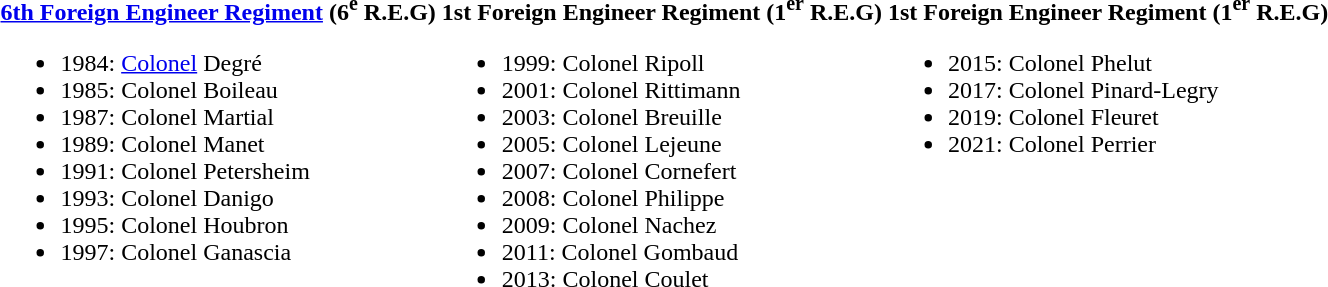<table>
<tr>
<td valign="top"><br><strong><a href='#'>6th Foreign Engineer Regiment</a> (6<sup>e</sup> R.E.G)</strong><ul><li>1984: <a href='#'>Colonel</a> Degré</li><li>1985: Colonel Boileau</li><li>1987: Colonel Martial</li><li>1989: Colonel Manet</li><li>1991: Colonel Petersheim</li><li>1993: Colonel Danigo</li><li>1995: Colonel Houbron</li><li>1997: Colonel Ganascia</li></ul></td>
<td valign="top"><br><strong>1st Foreign Engineer Regiment (1<sup>er</sup> R.E.G)</strong><ul><li>1999: Colonel Ripoll</li><li>2001: Colonel Rittimann</li><li>2003: Colonel Breuille</li><li>2005: Colonel Lejeune</li><li>2007: Colonel Cornefert</li><li>2008: Colonel Philippe</li><li>2009: Colonel Nachez</li><li>2011: Colonel Gombaud</li><li>2013: Colonel Coulet</li></ul></td>
<td valign="top"><br><strong>1st Foreign Engineer Regiment (1<sup>er</sup> R.E.G)</strong><ul><li>2015: Colonel Phelut</li><li>2017: Colonel Pinard-Legry</li><li>2019: Colonel Fleuret</li><li>2021: Colonel Perrier</li></ul></td>
</tr>
</table>
